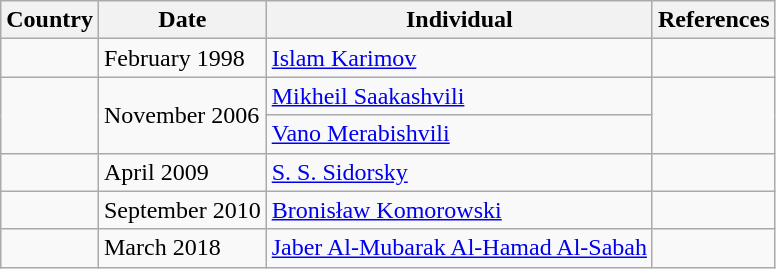<table class="wikitable">
<tr>
<th>Country</th>
<th>Date</th>
<th>Individual</th>
<th>References</th>
</tr>
<tr>
<td></td>
<td>February 1998</td>
<td><a href='#'>Islam Karimov</a></td>
<td></td>
</tr>
<tr>
<td rowspan="2"></td>
<td rowspan="2">November 2006</td>
<td><a href='#'>Mikheil Saakashvili</a></td>
<td rowspan="2"></td>
</tr>
<tr>
<td><a href='#'>Vano Merabishvili</a></td>
</tr>
<tr>
<td></td>
<td>April 2009</td>
<td><a href='#'>S. S. Sidorsky</a></td>
<td></td>
</tr>
<tr>
<td></td>
<td>September 2010</td>
<td><a href='#'>Bronisław Komorowski</a></td>
<td></td>
</tr>
<tr>
<td></td>
<td>March 2018</td>
<td><a href='#'>Jaber Al-Mubarak Al-Hamad Al-Sabah</a></td>
<td></td>
</tr>
</table>
